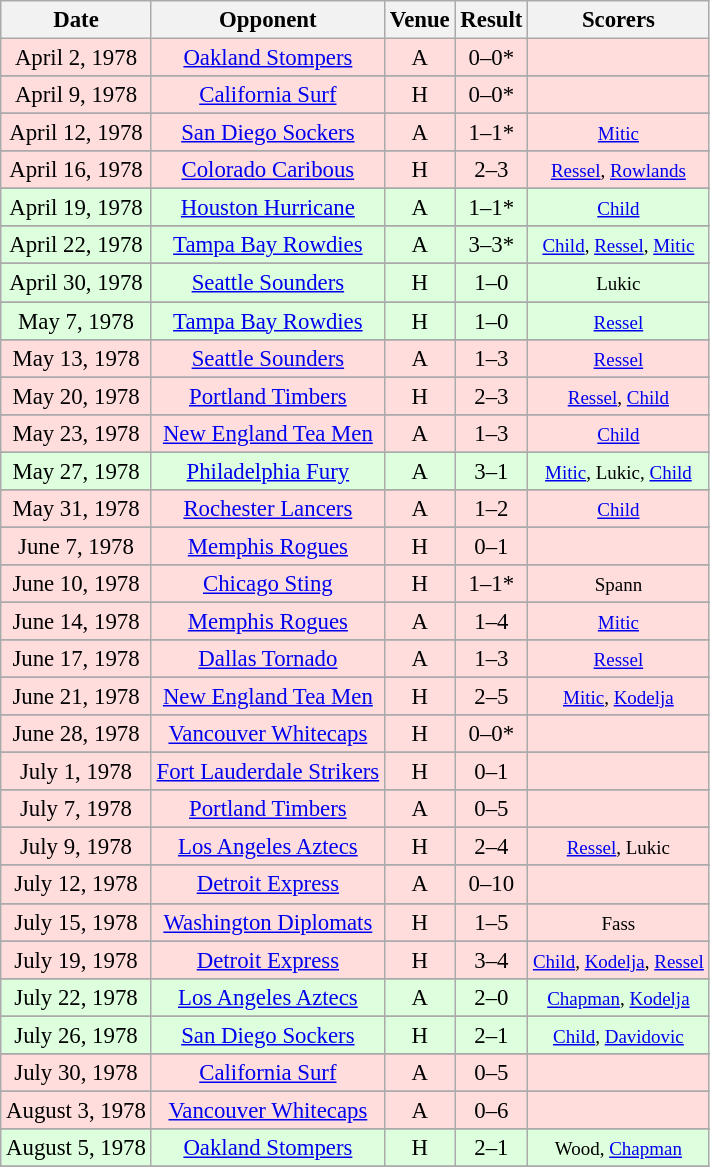<table class="wikitable" style="font-size:95%; text-align:center">
<tr>
<th>Date</th>
<th>Opponent</th>
<th>Venue</th>
<th>Result</th>
<th>Scorers</th>
</tr>
<tr bgcolor="#ffdddd">
<td>April 2, 1978</td>
<td><a href='#'>Oakland Stompers</a></td>
<td>A</td>
<td>0–0*</td>
<td><small></small></td>
</tr>
<tr>
</tr>
<tr bgcolor="#ffdddd">
<td>April 9, 1978</td>
<td><a href='#'>California Surf</a></td>
<td>H</td>
<td>0–0*</td>
<td><small></small></td>
</tr>
<tr>
</tr>
<tr bgcolor="#ffdddd">
<td>April 12, 1978</td>
<td><a href='#'>San Diego Sockers</a></td>
<td>A</td>
<td>1–1*</td>
<td><small><a href='#'>Mitic</a></small></td>
</tr>
<tr>
</tr>
<tr bgcolor="#ffdddd">
<td>April 16, 1978</td>
<td><a href='#'>Colorado Caribous</a></td>
<td>H</td>
<td>2–3</td>
<td><small><a href='#'>Ressel</a>, <a href='#'>Rowlands</a></small></td>
</tr>
<tr>
</tr>
<tr bgcolor="#ddffdd">
<td>April 19, 1978</td>
<td><a href='#'>Houston Hurricane</a></td>
<td>A</td>
<td>1–1*</td>
<td><small><a href='#'>Child</a></small></td>
</tr>
<tr>
</tr>
<tr bgcolor="#ddffdd">
<td>April 22, 1978</td>
<td><a href='#'>Tampa Bay Rowdies</a></td>
<td>A</td>
<td>3–3*</td>
<td><small><a href='#'>Child</a>, <a href='#'>Ressel</a>, <a href='#'>Mitic</a></small></td>
</tr>
<tr>
</tr>
<tr bgcolor="#ddffdd">
<td>April 30, 1978</td>
<td><a href='#'>Seattle Sounders</a></td>
<td>H</td>
<td>1–0</td>
<td><small>Lukic</small></td>
</tr>
<tr>
</tr>
<tr bgcolor="#ddffdd">
<td>May 7, 1978</td>
<td><a href='#'>Tampa Bay Rowdies</a></td>
<td>H</td>
<td>1–0</td>
<td><small><a href='#'>Ressel</a></small></td>
</tr>
<tr>
</tr>
<tr bgcolor="#ffdddd">
<td>May 13, 1978</td>
<td><a href='#'>Seattle Sounders</a></td>
<td>A</td>
<td>1–3</td>
<td><small><a href='#'>Ressel</a></small></td>
</tr>
<tr>
</tr>
<tr bgcolor="#ffdddd">
<td>May 20, 1978</td>
<td><a href='#'>Portland Timbers</a></td>
<td>H</td>
<td>2–3</td>
<td><small><a href='#'>Ressel</a>, <a href='#'>Child</a></small></td>
</tr>
<tr>
</tr>
<tr bgcolor="#ffdddd">
<td>May 23, 1978</td>
<td><a href='#'>New England Tea Men</a></td>
<td>A</td>
<td>1–3</td>
<td><small><a href='#'>Child</a></small></td>
</tr>
<tr>
</tr>
<tr bgcolor="#ddffdd">
<td>May 27, 1978</td>
<td><a href='#'>Philadelphia Fury</a></td>
<td>A</td>
<td>3–1</td>
<td><small><a href='#'>Mitic</a>, Lukic, <a href='#'>Child</a></small></td>
</tr>
<tr>
</tr>
<tr bgcolor="#ffdddd">
<td>May 31, 1978</td>
<td><a href='#'>Rochester Lancers</a></td>
<td>A</td>
<td>1–2</td>
<td><small><a href='#'>Child</a></small></td>
</tr>
<tr>
</tr>
<tr bgcolor="#ffdddd">
<td>June 7, 1978</td>
<td><a href='#'>Memphis Rogues</a></td>
<td>H</td>
<td>0–1</td>
<td><small></small></td>
</tr>
<tr>
</tr>
<tr bgcolor="#ffdddd">
<td>June 10, 1978</td>
<td><a href='#'>Chicago Sting</a></td>
<td>H</td>
<td>1–1*</td>
<td><small>Spann</small></td>
</tr>
<tr>
</tr>
<tr bgcolor="#ffdddd">
<td>June 14, 1978</td>
<td><a href='#'>Memphis Rogues</a></td>
<td>A</td>
<td>1–4</td>
<td><small><a href='#'>Mitic</a></small></td>
</tr>
<tr>
</tr>
<tr bgcolor="#ffdddd">
<td>June 17, 1978</td>
<td><a href='#'>Dallas Tornado</a></td>
<td>A</td>
<td>1–3</td>
<td><small><a href='#'>Ressel</a></small></td>
</tr>
<tr>
</tr>
<tr bgcolor="#ffdddd">
<td>June 21, 1978</td>
<td><a href='#'>New England Tea Men</a></td>
<td>H</td>
<td>2–5</td>
<td><small><a href='#'>Mitic</a>, <a href='#'>Kodelja</a></small></td>
</tr>
<tr>
</tr>
<tr bgcolor="#ffdddd">
<td>June 28, 1978</td>
<td><a href='#'>Vancouver Whitecaps</a></td>
<td>H</td>
<td>0–0*</td>
<td><small></small></td>
</tr>
<tr>
</tr>
<tr bgcolor="#ffdddd">
<td>July 1, 1978</td>
<td><a href='#'>Fort Lauderdale Strikers</a></td>
<td>H</td>
<td>0–1</td>
<td><small></small></td>
</tr>
<tr>
</tr>
<tr bgcolor="#ffdddd">
<td>July 7, 1978</td>
<td><a href='#'>Portland Timbers</a></td>
<td>A</td>
<td>0–5</td>
<td><small></small></td>
</tr>
<tr>
</tr>
<tr bgcolor="#ffdddd">
<td>July 9, 1978</td>
<td><a href='#'>Los Angeles Aztecs</a></td>
<td>H</td>
<td>2–4</td>
<td><small><a href='#'>Ressel</a>, Lukic</small></td>
</tr>
<tr>
</tr>
<tr bgcolor="#ffdddd">
<td>July 12, 1978</td>
<td><a href='#'>Detroit Express</a></td>
<td>A</td>
<td>0–10</td>
<td><small></small></td>
</tr>
<tr>
</tr>
<tr bgcolor="#ffdddd">
<td>July 15, 1978</td>
<td><a href='#'>Washington Diplomats</a></td>
<td>H</td>
<td>1–5</td>
<td><small>Fass</small></td>
</tr>
<tr>
</tr>
<tr bgcolor="#ffdddd">
<td>July 19, 1978</td>
<td><a href='#'>Detroit Express</a></td>
<td>H</td>
<td>3–4</td>
<td><small><a href='#'>Child</a>, <a href='#'>Kodelja</a>, <a href='#'>Ressel</a></small></td>
</tr>
<tr>
</tr>
<tr bgcolor="#ddffdd">
<td>July 22, 1978</td>
<td><a href='#'>Los Angeles Aztecs</a></td>
<td>A</td>
<td>2–0</td>
<td><small><a href='#'>Chapman</a>, <a href='#'>Kodelja</a></small></td>
</tr>
<tr>
</tr>
<tr bgcolor="#ddffdd">
<td>July 26, 1978</td>
<td><a href='#'>San Diego Sockers</a></td>
<td>H</td>
<td>2–1</td>
<td><small><a href='#'>Child</a>, <a href='#'>Davidovic</a></small></td>
</tr>
<tr>
</tr>
<tr bgcolor="#ffdddd">
<td>July 30, 1978</td>
<td><a href='#'>California Surf</a></td>
<td>A</td>
<td>0–5</td>
<td><small></small></td>
</tr>
<tr>
</tr>
<tr bgcolor="#ffdddd">
<td>August 3, 1978</td>
<td><a href='#'>Vancouver Whitecaps</a></td>
<td>A</td>
<td>0–6</td>
<td><small></small></td>
</tr>
<tr>
</tr>
<tr bgcolor="#ddffdd">
<td>August 5, 1978</td>
<td><a href='#'>Oakland Stompers</a></td>
<td>H</td>
<td>2–1</td>
<td><small>Wood, <a href='#'>Chapman</a></small></td>
</tr>
<tr>
</tr>
</table>
